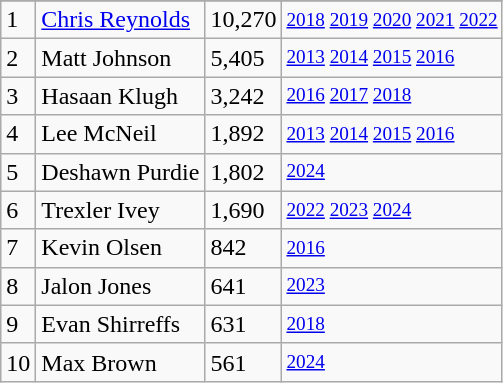<table class="wikitable">
<tr>
</tr>
<tr>
<td>1</td>
<td><a href='#'>Chris Reynolds</a></td>
<td>10,270</td>
<td style="font-size:80%;"><a href='#'>2018</a> <a href='#'>2019</a> <a href='#'>2020</a> <a href='#'>2021</a> <a href='#'>2022</a></td>
</tr>
<tr>
<td>2</td>
<td>Matt Johnson</td>
<td>5,405</td>
<td style="font-size:80%;"><a href='#'>2013</a> <a href='#'>2014</a> <a href='#'>2015</a> <a href='#'>2016</a></td>
</tr>
<tr>
<td>3</td>
<td>Hasaan Klugh</td>
<td>3,242</td>
<td style="font-size:80%;"><a href='#'>2016</a> <a href='#'>2017</a> <a href='#'>2018</a></td>
</tr>
<tr>
<td>4</td>
<td>Lee McNeil</td>
<td>1,892</td>
<td style="font-size:80%;"><a href='#'>2013</a> <a href='#'>2014</a> <a href='#'>2015</a> <a href='#'>2016</a></td>
</tr>
<tr>
<td>5</td>
<td>Deshawn Purdie</td>
<td>1,802</td>
<td style="font-size:80%;"><a href='#'>2024</a></td>
</tr>
<tr>
<td>6</td>
<td>Trexler Ivey</td>
<td>1,690</td>
<td style="font-size:80%;"><a href='#'>2022</a> <a href='#'>2023</a> <a href='#'>2024</a></td>
</tr>
<tr>
<td>7</td>
<td>Kevin Olsen</td>
<td>842</td>
<td style="font-size:80%;"><a href='#'>2016</a></td>
</tr>
<tr>
<td>8</td>
<td>Jalon Jones</td>
<td>641</td>
<td style="font-size:80%;"><a href='#'>2023</a></td>
</tr>
<tr>
<td>9</td>
<td>Evan Shirreffs</td>
<td>631</td>
<td style="font-size:80%;"><a href='#'>2018</a></td>
</tr>
<tr>
<td>10</td>
<td>Max Brown</td>
<td>561</td>
<td style="font-size:80%;"><a href='#'>2024</a></td>
</tr>
</table>
